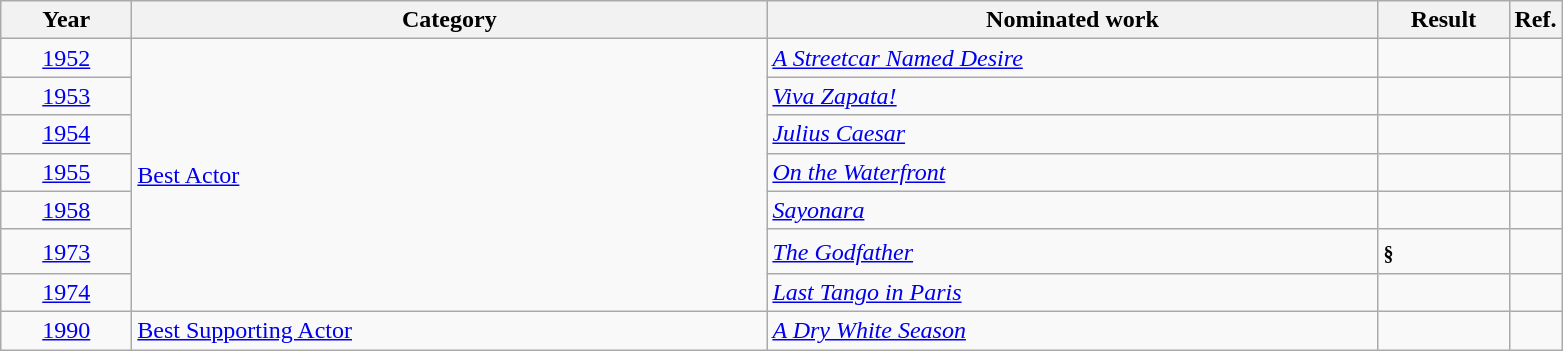<table class=wikitable>
<tr>
<th scope="col" style="width:5em;">Year</th>
<th scope="col" style="width:26em;">Category</th>
<th scope="col" style="width:25em;">Nominated work</th>
<th scope="col" style="width:5em;">Result</th>
<th>Ref.</th>
</tr>
<tr>
<td style="text-align:center;"><a href='#'>1952</a></td>
<td rowspan="7"><a href='#'>Best Actor</a></td>
<td><em><a href='#'>A Streetcar Named Desire</a></em></td>
<td></td>
<td style="text-align:center;"></td>
</tr>
<tr>
<td style="text-align:center;"><a href='#'>1953</a></td>
<td><em><a href='#'>Viva Zapata!</a></em></td>
<td></td>
<td style="text-align:center;"></td>
</tr>
<tr>
<td style="text-align:center;"><a href='#'>1954</a></td>
<td><em><a href='#'>Julius Caesar</a></em></td>
<td></td>
<td style="text-align:center;"></td>
</tr>
<tr>
<td style="text-align:center;"><a href='#'>1955</a></td>
<td><em><a href='#'>On the Waterfront</a></em></td>
<td></td>
<td style="text-align:center;"></td>
</tr>
<tr>
<td style="text-align:center;"><a href='#'>1958</a></td>
<td><em><a href='#'>Sayonara</a></em></td>
<td></td>
<td style="text-align:center;"></td>
</tr>
<tr>
<td style="text-align:center;"><a href='#'>1973</a></td>
<td><em><a href='#'>The Godfather</a></em></td>
<td><sub><strong>§</strong></sub></td>
<td style="text-align:center;"></td>
</tr>
<tr>
<td style="text-align:center;"><a href='#'>1974</a></td>
<td><em><a href='#'>Last Tango in Paris</a></em></td>
<td></td>
<td style="text-align:center;"></td>
</tr>
<tr>
<td style="text-align:center;"><a href='#'>1990</a></td>
<td><a href='#'>Best Supporting Actor</a></td>
<td><em><a href='#'>A Dry White Season</a></em></td>
<td></td>
<td style="text-align:center;"></td>
</tr>
</table>
